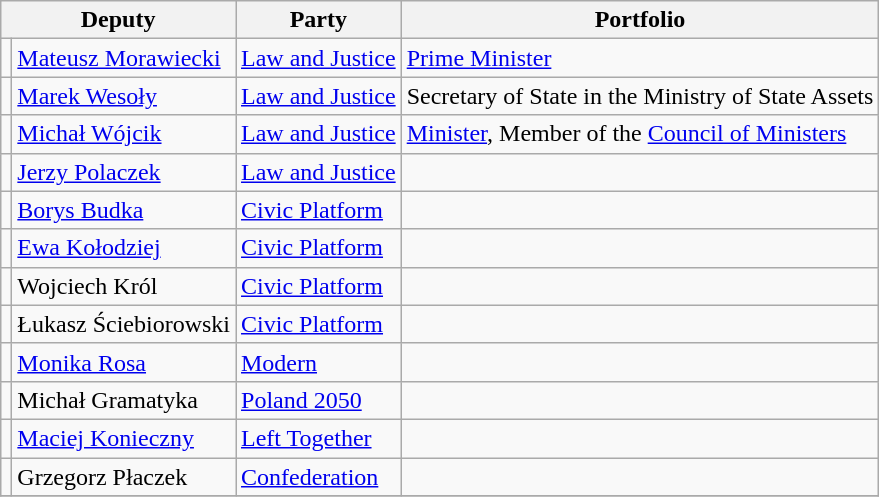<table class="wikitable">
<tr>
<th colspan=2>Deputy</th>
<th>Party</th>
<th>Portfolio</th>
</tr>
<tr>
<td></td>
<td><a href='#'>Mateusz Morawiecki</a></td>
<td><a href='#'>Law and Justice</a></td>
<td><a href='#'>Prime Minister</a></td>
</tr>
<tr>
<td></td>
<td><a href='#'>Marek Wesoły</a></td>
<td><a href='#'>Law and Justice</a></td>
<td>Secretary of State in the Ministry of State Assets</td>
</tr>
<tr>
<td></td>
<td><a href='#'>Michał Wójcik</a></td>
<td><a href='#'>Law and Justice</a></td>
<td><a href='#'>Minister</a>, Member of the <a href='#'>Council of Ministers</a></td>
</tr>
<tr>
<td></td>
<td><a href='#'>Jerzy Polaczek</a></td>
<td><a href='#'>Law and Justice</a></td>
<td></td>
</tr>
<tr>
<td></td>
<td><a href='#'>Borys Budka</a></td>
<td><a href='#'>Civic Platform</a></td>
<td></td>
</tr>
<tr>
<td></td>
<td><a href='#'>Ewa Kołodziej</a></td>
<td><a href='#'>Civic Platform</a></td>
<td></td>
</tr>
<tr>
<td></td>
<td>Wojciech Król</td>
<td><a href='#'>Civic Platform</a></td>
<td></td>
</tr>
<tr>
<td></td>
<td>Łukasz Ściebiorowski</td>
<td><a href='#'>Civic Platform</a></td>
<td></td>
</tr>
<tr>
<td></td>
<td><a href='#'>Monika Rosa</a></td>
<td><a href='#'>Modern</a></td>
<td></td>
</tr>
<tr>
<td></td>
<td>Michał Gramatyka</td>
<td><a href='#'>Poland 2050</a></td>
<td></td>
</tr>
<tr>
<td></td>
<td><a href='#'>Maciej Konieczny</a></td>
<td><a href='#'>Left Together</a></td>
<td></td>
</tr>
<tr>
<td></td>
<td>Grzegorz Płaczek</td>
<td><a href='#'>Confederation</a></td>
<td></td>
</tr>
<tr>
</tr>
</table>
